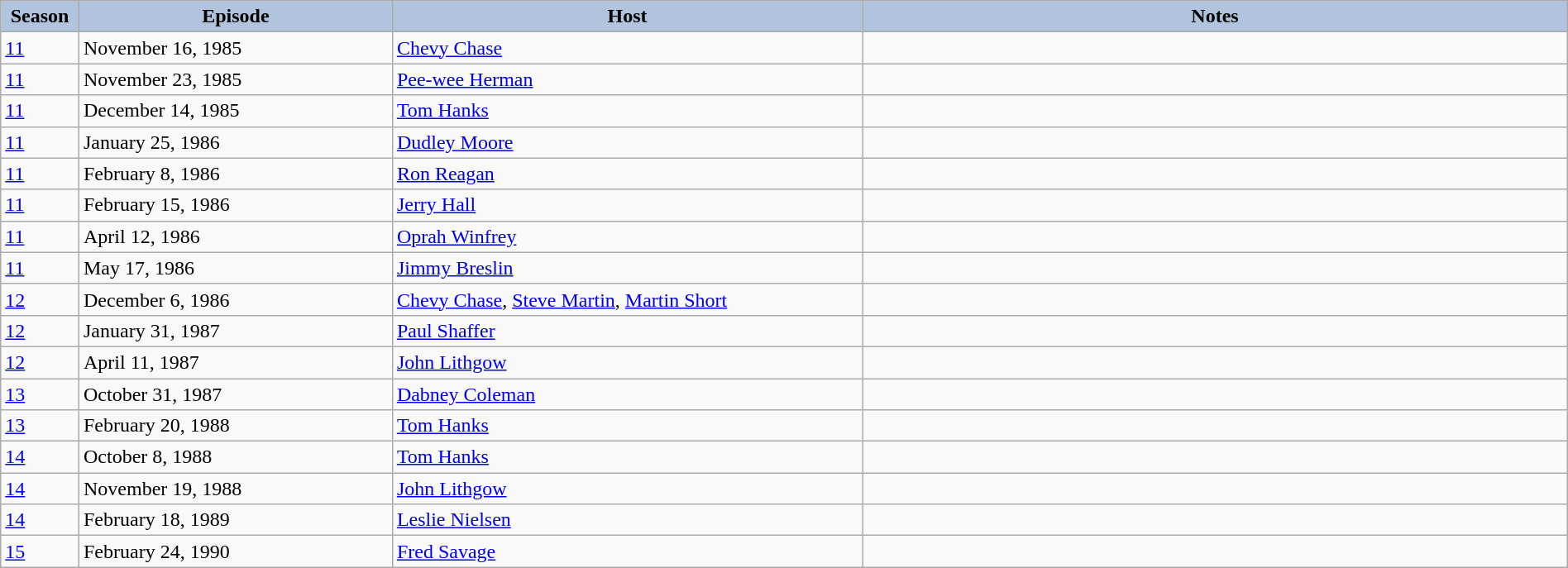<table class="wikitable" style="width:100%;">
<tr>
<th style="background:#B0C4DE;" width="5%">Season</th>
<th style="background:#B0C4DE;" width="20%">Episode</th>
<th style="background:#B0C4DE;" width="30%">Host</th>
<th style="background:#B0C4DE;" width="45%">Notes</th>
</tr>
<tr>
<td><a href='#'>11</a></td>
<td>November 16, 1985</td>
<td><a href='#'>Chevy Chase</a></td>
<td></td>
</tr>
<tr>
<td><a href='#'>11</a></td>
<td>November 23, 1985</td>
<td><a href='#'>Pee-wee Herman</a></td>
<td></td>
</tr>
<tr>
<td><a href='#'>11</a></td>
<td>December 14, 1985</td>
<td><a href='#'>Tom Hanks</a></td>
<td></td>
</tr>
<tr>
<td><a href='#'>11</a></td>
<td>January 25, 1986</td>
<td><a href='#'>Dudley Moore</a></td>
<td></td>
</tr>
<tr>
<td><a href='#'>11</a></td>
<td>February 8, 1986</td>
<td><a href='#'>Ron Reagan</a></td>
<td></td>
</tr>
<tr>
<td><a href='#'>11</a></td>
<td>February 15, 1986</td>
<td><a href='#'>Jerry Hall</a></td>
<td></td>
</tr>
<tr>
<td><a href='#'>11</a></td>
<td>April 12, 1986</td>
<td><a href='#'>Oprah Winfrey</a></td>
<td></td>
</tr>
<tr>
<td><a href='#'>11</a></td>
<td>May 17, 1986</td>
<td><a href='#'>Jimmy Breslin</a></td>
<td></td>
</tr>
<tr>
<td><a href='#'>12</a></td>
<td>December 6, 1986</td>
<td><a href='#'>Chevy Chase</a>, <a href='#'>Steve Martin</a>, <a href='#'>Martin Short</a></td>
<td></td>
</tr>
<tr>
<td><a href='#'>12</a></td>
<td>January 31, 1987</td>
<td><a href='#'>Paul Shaffer</a></td>
<td></td>
</tr>
<tr>
<td><a href='#'>12</a></td>
<td>April 11, 1987</td>
<td><a href='#'>John Lithgow</a></td>
<td></td>
</tr>
<tr>
<td><a href='#'>13</a></td>
<td>October 31, 1987</td>
<td><a href='#'>Dabney Coleman</a></td>
<td></td>
</tr>
<tr>
<td><a href='#'>13</a></td>
<td>February 20, 1988</td>
<td><a href='#'>Tom Hanks</a></td>
<td></td>
</tr>
<tr>
<td><a href='#'>14</a></td>
<td>October 8, 1988</td>
<td><a href='#'>Tom Hanks</a></td>
<td></td>
</tr>
<tr>
<td><a href='#'>14</a></td>
<td>November 19, 1988</td>
<td><a href='#'>John Lithgow</a></td>
<td></td>
</tr>
<tr>
<td><a href='#'>14</a></td>
<td>February 18, 1989</td>
<td><a href='#'>Leslie Nielsen</a></td>
<td></td>
</tr>
<tr>
<td><a href='#'>15</a></td>
<td>February 24, 1990</td>
<td><a href='#'>Fred Savage</a></td>
<td></td>
</tr>
</table>
